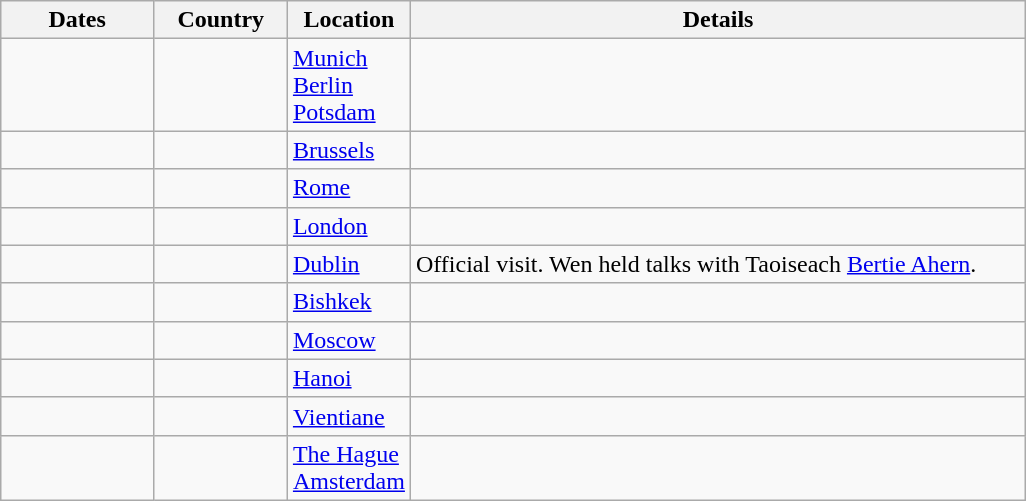<table class="wikitable sortable mw-collapsible" border="1" style="margin: 1em auto 1em auto">
<tr>
<th style="width: 15%;">Dates</th>
<th style="width: 13%;">Country</th>
<th style="width: 12%;">Location</th>
<th style="width: 60%;">Details</th>
</tr>
<tr>
<td></td>
<td></td>
<td><a href='#'>Munich</a><br><a href='#'>Berlin</a><br><a href='#'>Potsdam</a></td>
<td></td>
</tr>
<tr>
<td></td>
<td></td>
<td><a href='#'>Brussels</a></td>
<td></td>
</tr>
<tr>
<td></td>
<td></td>
<td><a href='#'>Rome</a></td>
<td></td>
</tr>
<tr>
<td></td>
<td></td>
<td><a href='#'>London</a></td>
<td></td>
</tr>
<tr>
<td></td>
<td></td>
<td><a href='#'>Dublin</a></td>
<td>Official visit. Wen held talks with Taoiseach <a href='#'>Bertie Ahern</a>.</td>
</tr>
<tr>
<td></td>
<td></td>
<td><a href='#'>Bishkek</a></td>
<td></td>
</tr>
<tr>
<td></td>
<td></td>
<td><a href='#'>Moscow</a></td>
<td></td>
</tr>
<tr>
<td></td>
<td></td>
<td><a href='#'>Hanoi</a></td>
<td></td>
</tr>
<tr>
<td></td>
<td></td>
<td><a href='#'>Vientiane</a></td>
<td></td>
</tr>
<tr>
<td></td>
<td></td>
<td><a href='#'>The Hague</a><br><a href='#'>Amsterdam</a></td>
<td></td>
</tr>
</table>
